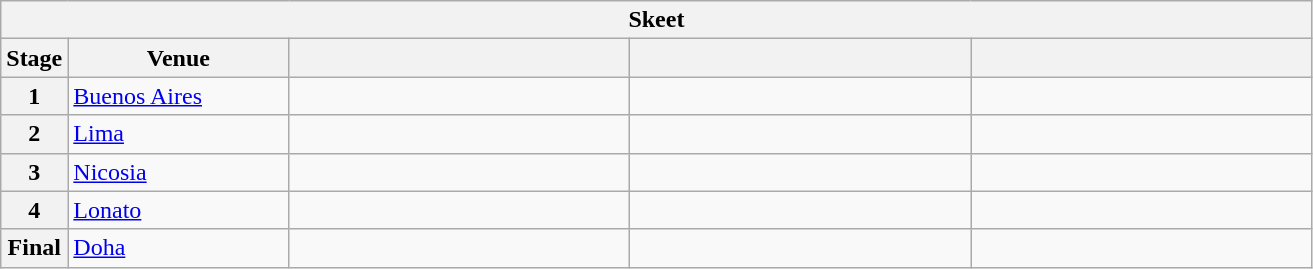<table class="wikitable">
<tr>
<th colspan="5">Skeet</th>
</tr>
<tr>
<th>Stage</th>
<th width=140>Venue</th>
<th width=220></th>
<th width=220></th>
<th width=220></th>
</tr>
<tr>
<th>1</th>
<td> <a href='#'>Buenos Aires</a></td>
<td></td>
<td></td>
<td></td>
</tr>
<tr>
<th>2</th>
<td> <a href='#'>Lima</a></td>
<td></td>
<td></td>
<td></td>
</tr>
<tr>
<th>3</th>
<td> <a href='#'>Nicosia</a></td>
<td></td>
<td></td>
<td></td>
</tr>
<tr>
<th>4</th>
<td> <a href='#'>Lonato</a></td>
<td></td>
<td></td>
<td></td>
</tr>
<tr>
<th>Final</th>
<td> <a href='#'>Doha</a></td>
<td></td>
<td></td>
<td></td>
</tr>
</table>
